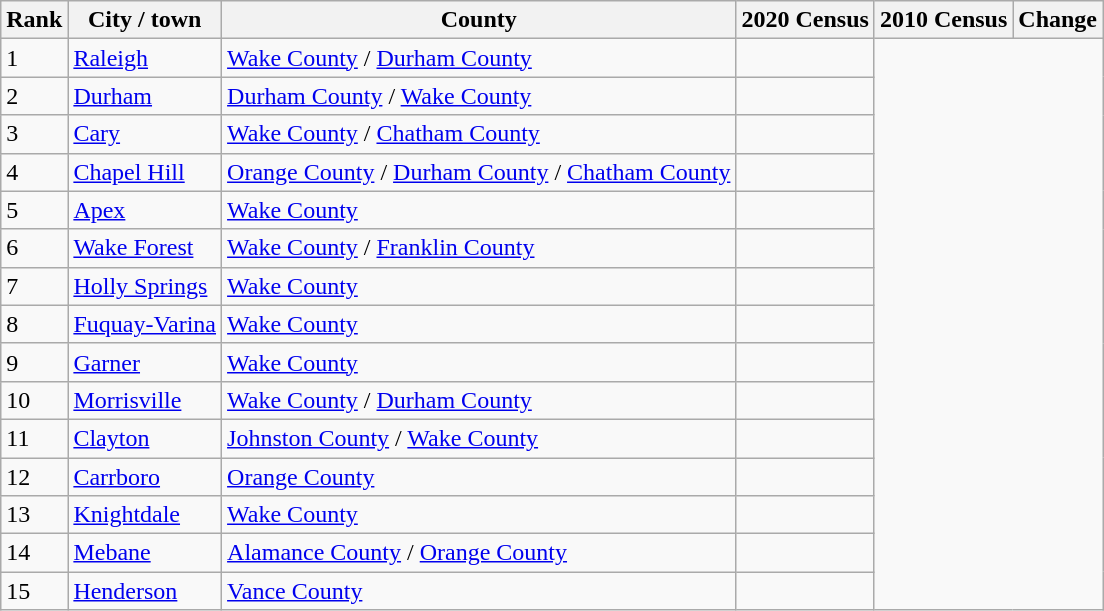<table class="wikitable sortable">
<tr>
<th>Rank</th>
<th>City / town</th>
<th>County</th>
<th>2020 Census</th>
<th>2010 Census</th>
<th>Change</th>
</tr>
<tr>
<td>1</td>
<td><a href='#'>Raleigh</a></td>
<td><a href='#'>Wake County</a> / <a href='#'>Durham County</a></td>
<td></td>
</tr>
<tr>
<td>2</td>
<td><a href='#'>Durham</a></td>
<td><a href='#'>Durham County</a> / <a href='#'>Wake County</a></td>
<td></td>
</tr>
<tr>
<td>3</td>
<td><a href='#'>Cary</a></td>
<td><a href='#'>Wake County</a> / <a href='#'>Chatham County</a></td>
<td></td>
</tr>
<tr>
<td>4</td>
<td><a href='#'>Chapel Hill</a></td>
<td><a href='#'>Orange County</a> / <a href='#'>Durham County</a> / <a href='#'>Chatham County</a></td>
<td></td>
</tr>
<tr>
<td>5</td>
<td><a href='#'>Apex</a></td>
<td><a href='#'>Wake County</a></td>
<td></td>
</tr>
<tr>
<td>6</td>
<td><a href='#'>Wake Forest</a></td>
<td><a href='#'>Wake County</a> / <a href='#'>Franklin County</a></td>
<td></td>
</tr>
<tr>
<td>7</td>
<td><a href='#'>Holly Springs</a></td>
<td><a href='#'>Wake County</a></td>
<td></td>
</tr>
<tr>
<td>8</td>
<td><a href='#'>Fuquay-Varina</a></td>
<td><a href='#'>Wake County</a></td>
<td></td>
</tr>
<tr>
<td>9</td>
<td><a href='#'>Garner</a></td>
<td><a href='#'>Wake County</a></td>
<td></td>
</tr>
<tr>
<td>10</td>
<td><a href='#'>Morrisville</a></td>
<td><a href='#'>Wake County</a> / <a href='#'>Durham County</a></td>
<td></td>
</tr>
<tr>
<td>11</td>
<td><a href='#'>Clayton</a></td>
<td><a href='#'>Johnston County</a> / <a href='#'>Wake County</a></td>
<td></td>
</tr>
<tr>
<td>12</td>
<td><a href='#'>Carrboro</a></td>
<td><a href='#'>Orange County</a></td>
<td></td>
</tr>
<tr>
<td>13</td>
<td><a href='#'>Knightdale</a></td>
<td><a href='#'>Wake County</a></td>
<td></td>
</tr>
<tr>
<td>14</td>
<td><a href='#'>Mebane</a></td>
<td><a href='#'>Alamance County</a> / <a href='#'>Orange County</a></td>
<td></td>
</tr>
<tr>
<td>15</td>
<td><a href='#'>Henderson</a></td>
<td><a href='#'>Vance County</a></td>
<td></td>
</tr>
</table>
